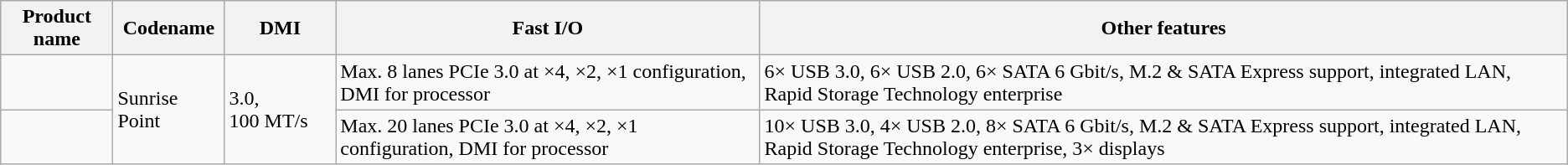<table class="wikitable">
<tr>
<th>Product name</th>
<th>Codename</th>
<th>DMI</th>
<th>Fast I/O</th>
<th>Other features</th>
</tr>
<tr>
<td></td>
<td rowspan=2>Sunrise Point</td>
<td rowspan=2>3.0, 100 MT/s</td>
<td>Max. 8 lanes PCIe 3.0 at ×4, ×2, ×1 configuration, DMI for processor</td>
<td>6× USB 3.0, 6× USB 2.0, 6× SATA 6 Gbit/s, M.2 & SATA Express support, integrated LAN, Rapid Storage Technology enterprise</td>
</tr>
<tr>
<td></td>
<td>Max. 20 lanes PCIe 3.0 at ×4, ×2, ×1 configuration, DMI for processor</td>
<td>10× USB 3.0, 4× USB 2.0, 8× SATA 6 Gbit/s, M.2 & SATA Express support, integrated LAN, Rapid Storage Technology enterprise, 3× displays</td>
</tr>
</table>
